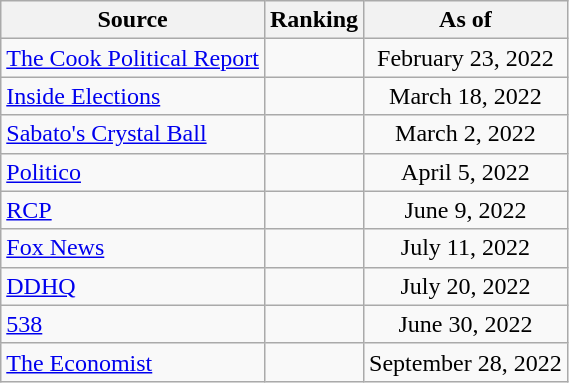<table class="wikitable" style="text-align:center">
<tr>
<th>Source</th>
<th>Ranking</th>
<th>As of</th>
</tr>
<tr>
<td align=left><a href='#'>The Cook Political Report</a></td>
<td></td>
<td>February 23, 2022</td>
</tr>
<tr>
<td align=left><a href='#'>Inside Elections</a></td>
<td></td>
<td>March 18, 2022</td>
</tr>
<tr>
<td align=left><a href='#'>Sabato's Crystal Ball</a></td>
<td></td>
<td>March 2, 2022</td>
</tr>
<tr>
<td style="text-align:left;"><a href='#'>Politico</a></td>
<td></td>
<td>April 5, 2022</td>
</tr>
<tr>
<td align="left"><a href='#'>RCP</a></td>
<td></td>
<td>June 9, 2022</td>
</tr>
<tr>
<td align=left><a href='#'>Fox News</a></td>
<td></td>
<td>July 11, 2022</td>
</tr>
<tr>
<td align="left"><a href='#'>DDHQ</a></td>
<td></td>
<td>July 20, 2022</td>
</tr>
<tr>
<td align="left"><a href='#'>538</a></td>
<td></td>
<td>June 30, 2022</td>
</tr>
<tr>
<td align="left"><a href='#'>The Economist</a></td>
<td></td>
<td>September 28, 2022</td>
</tr>
</table>
